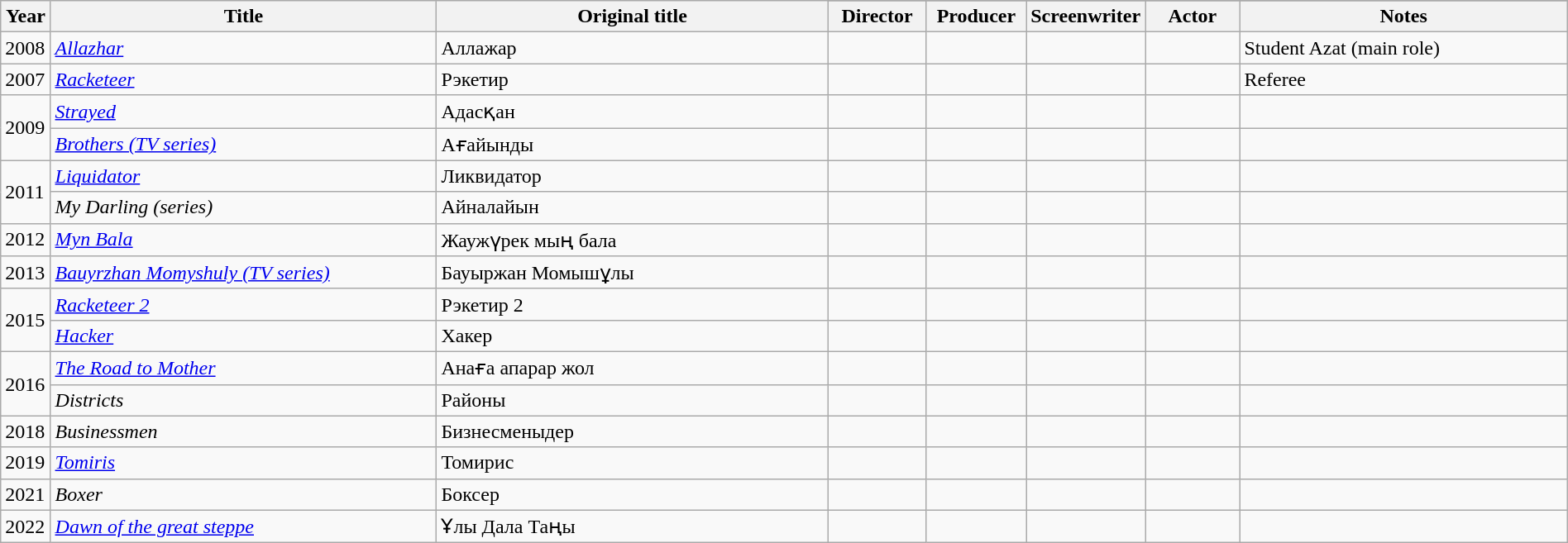<table class="wikitable" style="margin-right: 0;">
<tr>
<th rowspan="2" width="33">Year</th>
<th rowspan="2" width="350">Title</th>
<th rowspan="2" width="350">Original title</th>
</tr>
<tr>
<th width="75">Director</th>
<th width="75">Producer</th>
<th width="75">Screenwriter</th>
<th width="75">Actor</th>
<th width="300">Notes</th>
</tr>
<tr>
<td>2008</td>
<td><em><a href='#'>Allazhar</a></em></td>
<td>Аллажар</td>
<td></td>
<td></td>
<td></td>
<td></td>
<td>Student Azat (main role)</td>
</tr>
<tr>
<td>2007</td>
<td><em><a href='#'>Racketeer</a></em></td>
<td>Рэкетир</td>
<td></td>
<td></td>
<td></td>
<td></td>
<td>Referee</td>
</tr>
<tr>
<td rowspan="2">2009</td>
<td><em><a href='#'>Strayed</a></em></td>
<td>Адасқан</td>
<td></td>
<td></td>
<td></td>
<td></td>
<td></td>
</tr>
<tr>
<td><em><a href='#'>Brothers (TV series)</a></em></td>
<td>Ағайынды</td>
<td></td>
<td></td>
<td></td>
<td></td>
<td></td>
</tr>
<tr>
<td rowspan="2">2011</td>
<td><em><a href='#'>Liquidator</a></em></td>
<td>Ликвидатор</td>
<td></td>
<td></td>
<td></td>
<td></td>
<td></td>
</tr>
<tr>
<td><em>My Darling (series)</em></td>
<td>Айналайын</td>
<td></td>
<td></td>
<td></td>
<td></td>
<td></td>
</tr>
<tr>
<td>2012</td>
<td><em><a href='#'>Myn Bala</a></em></td>
<td>Жаужүрек мың бала</td>
<td></td>
<td></td>
<td></td>
<td></td>
<td></td>
</tr>
<tr>
<td>2013</td>
<td><em><a href='#'>Bauyrzhan Momyshuly (TV series)</a></em></td>
<td>Бауыржан Момышұлы</td>
<td></td>
<td></td>
<td></td>
<td></td>
<td></td>
</tr>
<tr>
<td rowspan="2">2015</td>
<td><em><a href='#'>Racketeer 2</a></em></td>
<td>Рэкетир 2</td>
<td></td>
<td></td>
<td></td>
<td></td>
<td></td>
</tr>
<tr>
<td><em><a href='#'>Hacker</a></em></td>
<td>Хакер</td>
<td></td>
<td></td>
<td></td>
<td></td>
<td></td>
</tr>
<tr>
<td rowspan="2">2016</td>
<td><em><a href='#'>The Road to Mother</a></em></td>
<td>Анаға апарар жол</td>
<td></td>
<td></td>
<td></td>
<td></td>
<td></td>
</tr>
<tr>
<td><em>Districts</em></td>
<td>Районы</td>
<td></td>
<td></td>
<td></td>
<td></td>
<td></td>
</tr>
<tr>
<td>2018</td>
<td><em>Businessmen</em></td>
<td>Бизнесменыдер</td>
<td></td>
<td></td>
<td></td>
<td></td>
<td></td>
</tr>
<tr>
<td>2019</td>
<td><em><a href='#'>Tomiris</a></em></td>
<td>Томирис</td>
<td></td>
<td></td>
<td></td>
<td></td>
<td></td>
</tr>
<tr>
<td>2021</td>
<td><em>Boxer</em></td>
<td>Боксер</td>
<td></td>
<td></td>
<td></td>
<td></td>
<td></td>
</tr>
<tr>
<td>2022</td>
<td><em><a href='#'>Dawn of the great steppe</a></em></td>
<td>Ұлы Дала Таңы</td>
<td></td>
<td></td>
<td></td>
<td></td>
<td></td>
</tr>
</table>
